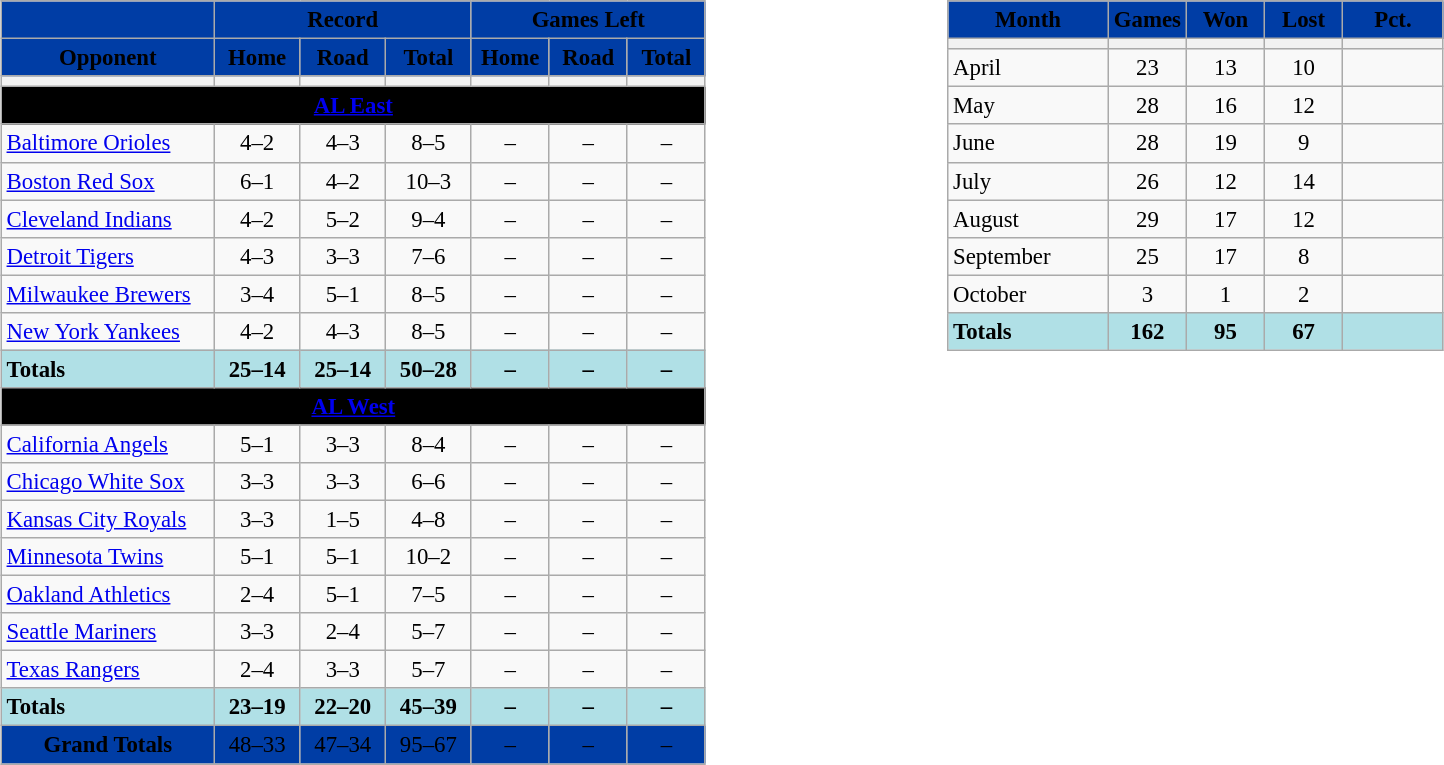<table style="width:100%;">
<tr>
<td style="width:50%; vertical-align:top;"><br><table class="wikitable" style="font-size: 95%; text-align: center;">
<tr>
<th style="background:#003DA5;" color:white;"></th>
<th colspan=3 style=background:#003DA5; color:white;"><span>Record</span></th>
<th colspan=3 style=background:#003DA5; color:white;"><span>Games Left</span></th>
</tr>
<tr>
<th ! style="background:#003DA5;" color:white;"><span>Opponent</span></th>
<th ! style="background:#003DA5;" color:white;"><span>Home</span></th>
<th ! style="background:#003DA5;" color:white;"><span>Road</span></th>
<th ! style="background:#003DA5;" color:white;"><span>Total</span></th>
<th ! style="background:#003DA5;" color:white;"><span>Home</span></th>
<th ! style="background:#003DA5;" color:white;"><span>Road</span></th>
<th ! style="background:#003DA5;" color:white;"><span>Total</span></th>
</tr>
<tr>
<th width=135></th>
<th width=50></th>
<th width=50></th>
<th width=50></th>
<th width=45></th>
<th width=45></th>
<th width=45></th>
</tr>
<tr>
<td colspan="11"  style="text-align:center; background:black;" color:white;><strong><a href='#'><span>AL East</span></a></strong></td>
</tr>
<tr>
<td style="text-align:left;"><a href='#'>Baltimore Orioles</a></td>
<td>4–2</td>
<td>4–3</td>
<td>8–5</td>
<td>–</td>
<td>–</td>
<td>–</td>
</tr>
<tr>
<td style="text-align:left;"><a href='#'>Boston Red Sox</a></td>
<td>6–1</td>
<td>4–2</td>
<td>10–3</td>
<td>–</td>
<td>–</td>
<td>–</td>
</tr>
<tr>
<td style="text-align:left;"><a href='#'>Cleveland Indians</a></td>
<td>4–2</td>
<td>5–2</td>
<td>9–4</td>
<td>–</td>
<td>–</td>
<td>–</td>
</tr>
<tr>
<td style="text-align:left;"><a href='#'>Detroit Tigers</a></td>
<td>4–3</td>
<td>3–3</td>
<td>7–6</td>
<td>–</td>
<td>–</td>
<td>–</td>
</tr>
<tr>
<td style="text-align:left;"><a href='#'>Milwaukee Brewers</a></td>
<td>3–4</td>
<td>5–1</td>
<td>8–5</td>
<td>–</td>
<td>–</td>
<td>–</td>
</tr>
<tr>
<td style="text-align:left;"><a href='#'>New York Yankees</a></td>
<td>4–2</td>
<td>4–3</td>
<td>8–5</td>
<td>–</td>
<td>–</td>
<td>–</td>
</tr>
<tr style="font-weight:bold; background:powderblue;">
<td style="text-align:left;">Totals</td>
<td>25–14</td>
<td>25–14</td>
<td>50–28</td>
<td>–</td>
<td>–</td>
<td>–</td>
</tr>
<tr>
<td colspan="11"  style="text-align:center; background:black;" color:white;><strong><a href='#'><span>AL West</span></a></strong></td>
</tr>
<tr>
<td style="text-align:left;"><a href='#'>California Angels</a></td>
<td>5–1</td>
<td>3–3</td>
<td>8–4</td>
<td>–</td>
<td>–</td>
<td>–</td>
</tr>
<tr>
<td style="text-align:left;"><a href='#'>Chicago White Sox</a></td>
<td>3–3</td>
<td>3–3</td>
<td>6–6</td>
<td>–</td>
<td>–</td>
<td>–</td>
</tr>
<tr>
<td style="text-align:left;"><a href='#'>Kansas City Royals</a></td>
<td>3–3</td>
<td>1–5</td>
<td>4–8</td>
<td>–</td>
<td>–</td>
<td>–</td>
</tr>
<tr>
<td style="text-align:left;"><a href='#'>Minnesota Twins</a></td>
<td>5–1</td>
<td>5–1</td>
<td>10–2</td>
<td>–</td>
<td>–</td>
<td>–</td>
</tr>
<tr>
<td style="text-align:left;"><a href='#'>Oakland Athletics</a></td>
<td>2–4</td>
<td>5–1</td>
<td>7–5</td>
<td>–</td>
<td>–</td>
<td>–</td>
</tr>
<tr>
<td style="text-align:left;"><a href='#'>Seattle Mariners</a></td>
<td>3–3</td>
<td>2–4</td>
<td>5–7</td>
<td>–</td>
<td>–</td>
<td>–</td>
</tr>
<tr>
<td style="text-align:left;"><a href='#'>Texas Rangers</a></td>
<td>2–4</td>
<td>3–3</td>
<td>5–7</td>
<td>–</td>
<td>–</td>
<td>–</td>
</tr>
<tr style="font-weight:bold; background:powderblue;">
<td style="text-align:left;">Totals</td>
<td>23–19</td>
<td>22–20</td>
<td>45–39</td>
<td>–</td>
<td>–</td>
<td>–</td>
</tr>
<tr style=background:#003DA5; color:white;">
<td><span><strong>Grand Totals</strong></span></td>
<td><span>48–33</span></td>
<td><span>47–34</span></td>
<td><span>95–67</span></td>
<td><span>–</span></td>
<td><span>–</span></td>
<td><span>–</span></td>
</tr>
</table>
</td>
<td style="width:50%; vertical-align:top;"><br><table class="wikitable" style="font-size: 95%; text-align: center;">
<tr>
<th style="background:#003DA5;" color:white;"><span>Month</span></th>
<th style="background:#003DA5;" color:white;"><span>Games</span></th>
<th style="background:#003DA5;" color:white;"><span>Won</span></th>
<th style="background:#003DA5;" color:white;"><span>Lost</span></th>
<th style="background:#003DA5;" color:white;"><span>Pct.</span></th>
</tr>
<tr>
<th style="width:100px;"></th>
<th width="45"></th>
<th width="45"></th>
<th width="45"></th>
<th width="60"></th>
</tr>
<tr>
<td style="text-align:left;">April</td>
<td>23</td>
<td>13</td>
<td>10</td>
<td></td>
</tr>
<tr>
<td style="text-align:left;">May</td>
<td>28</td>
<td>16</td>
<td>12</td>
<td></td>
</tr>
<tr>
<td style="text-align:left;">June</td>
<td>28</td>
<td>19</td>
<td>9</td>
<td></td>
</tr>
<tr>
<td style="text-align:left;">July</td>
<td>26</td>
<td>12</td>
<td>14</td>
<td></td>
</tr>
<tr>
<td style="text-align:left;">August</td>
<td>29</td>
<td>17</td>
<td>12</td>
<td></td>
</tr>
<tr>
<td style="text-align:left;">September</td>
<td>25</td>
<td>17</td>
<td>8</td>
<td></td>
</tr>
<tr>
<td style="text-align:left;">October</td>
<td>3</td>
<td>1</td>
<td>2</td>
<td></td>
</tr>
<tr style="font-weight:bold; background:powderblue;">
<td style="text-align:left;">Totals</td>
<td>162</td>
<td>95</td>
<td>67</td>
<td></td>
</tr>
</table>
</td>
</tr>
</table>
